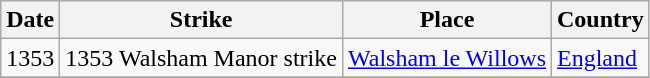<table class="wikitable sortable">
<tr>
<th>Date</th>
<th>Strike</th>
<th>Place</th>
<th>Country</th>
</tr>
<tr>
<td>1353</td>
<td>1353 Walsham Manor strike </td>
<td><a href='#'>Walsham le Willows</a></td>
<td><a href='#'>England</a></td>
</tr>
<tr>
</tr>
</table>
